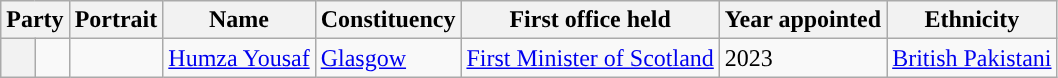<table class="wikitable sortable">
<tr>
<th colspan=2>Party</th>
<th>Portrait</th>
<th>Name</th>
<th>Constituency</th>
<th>First office held</th>
<th>Year appointed</th>
<th>Ethnicity</th>
</tr>
<tr>
<th style="background-color: "></th>
<td></td>
<td></td>
<td><a href='#'>Humza Yousaf</a></td>
<td><a href='#'>Glasgow</a></td>
<td><a href='#'>First Minister of Scotland</a></td>
<td>2023</td>
<td><a href='#'>British Pakistani</a></td>
</tr>
</table>
